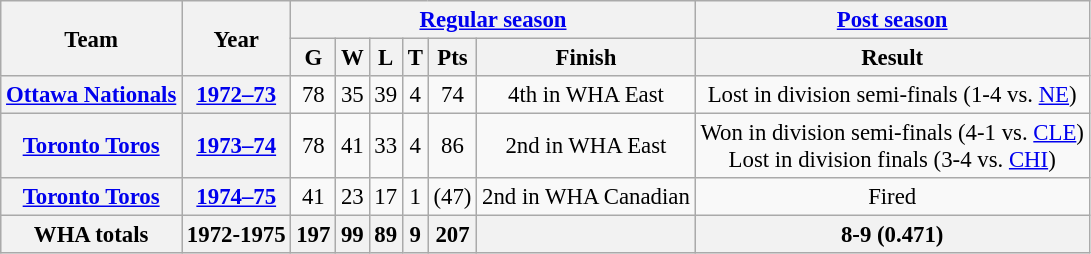<table class="wikitable" style="font-size: 95%; text-align:center;">
<tr>
<th rowspan="2">Team</th>
<th rowspan="2">Year</th>
<th colspan="6"><a href='#'>Regular season</a></th>
<th colspan="1"><a href='#'>Post season</a></th>
</tr>
<tr>
<th>G</th>
<th>W</th>
<th>L</th>
<th>T</th>
<th>Pts</th>
<th>Finish</th>
<th>Result</th>
</tr>
<tr>
<th><a href='#'>Ottawa Nationals</a></th>
<th><a href='#'>1972–73</a></th>
<td>78</td>
<td>35</td>
<td>39</td>
<td>4</td>
<td>74</td>
<td>4th in WHA East</td>
<td>Lost in division semi-finals (1-4 vs. <a href='#'>NE</a>)</td>
</tr>
<tr>
<th><a href='#'>Toronto Toros</a></th>
<th><a href='#'>1973–74</a></th>
<td>78</td>
<td>41</td>
<td>33</td>
<td>4</td>
<td>86</td>
<td>2nd in WHA East</td>
<td>Won in division semi-finals (4-1 vs. <a href='#'>CLE</a>) <br> Lost in division finals (3-4 vs. <a href='#'>CHI</a>)</td>
</tr>
<tr>
<th><a href='#'>Toronto Toros</a></th>
<th><a href='#'>1974–75</a></th>
<td>41</td>
<td>23</td>
<td>17</td>
<td>1</td>
<td>(47)</td>
<td>2nd in WHA Canadian</td>
<td>Fired</td>
</tr>
<tr align="centre" bgcolor="#dddddd">
<th>WHA totals</th>
<th>1972-1975</th>
<th>197</th>
<th>99</th>
<th>89</th>
<th>9</th>
<th>207</th>
<th></th>
<th>8-9 (0.471)</th>
</tr>
</table>
